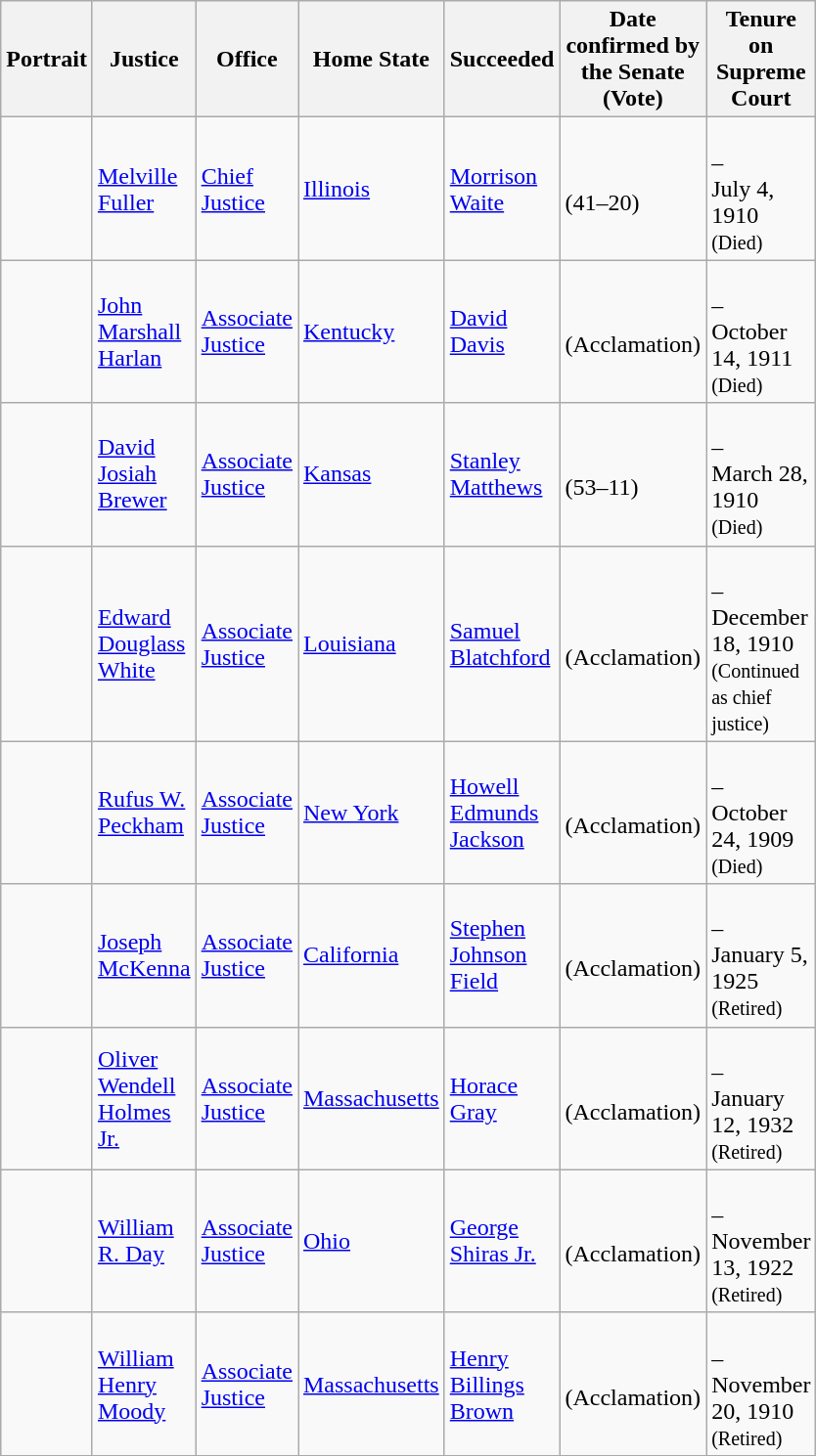<table class="wikitable sortable">
<tr>
<th scope="col" style="width: 10px;">Portrait</th>
<th scope="col" style="width: 10px;">Justice</th>
<th scope="col" style="width: 10px;">Office</th>
<th scope="col" style="width: 10px;">Home State</th>
<th scope="col" style="width: 10px;">Succeeded</th>
<th scope="col" style="width: 10px;">Date confirmed by the Senate<br>(Vote)</th>
<th scope="col" style="width: 10px;">Tenure on Supreme Court</th>
</tr>
<tr>
<td></td>
<td><a href='#'>Melville Fuller</a></td>
<td><a href='#'>Chief Justice</a></td>
<td><a href='#'>Illinois</a></td>
<td><a href='#'>Morrison Waite</a></td>
<td><br>(41–20)</td>
<td><br>–<br>July 4, 1910<br><small>(Died)</small></td>
</tr>
<tr>
<td></td>
<td><a href='#'>John Marshall Harlan</a></td>
<td><a href='#'>Associate Justice</a></td>
<td><a href='#'>Kentucky</a></td>
<td><a href='#'>David Davis</a></td>
<td><br>(Acclamation)</td>
<td><br>–<br>October 14, 1911<br><small>(Died)</small></td>
</tr>
<tr>
<td></td>
<td><a href='#'>David Josiah Brewer</a></td>
<td><a href='#'>Associate Justice</a></td>
<td><a href='#'>Kansas</a></td>
<td><a href='#'>Stanley Matthews</a></td>
<td><br>(53–11)</td>
<td><br>–<br>March 28, 1910<br><small>(Died)</small></td>
</tr>
<tr>
<td></td>
<td><a href='#'>Edward Douglass White</a></td>
<td><a href='#'>Associate Justice</a></td>
<td><a href='#'>Louisiana</a></td>
<td><a href='#'>Samuel Blatchford</a></td>
<td><br>(Acclamation)</td>
<td><br>–<br>December 18, 1910<br><small>(Continued as chief justice)</small></td>
</tr>
<tr>
<td></td>
<td><a href='#'>Rufus W. Peckham</a></td>
<td><a href='#'>Associate Justice</a></td>
<td><a href='#'>New York</a></td>
<td><a href='#'>Howell Edmunds Jackson</a></td>
<td><br>(Acclamation)</td>
<td><br>–<br>October 24, 1909<br><small>(Died)</small></td>
</tr>
<tr>
<td></td>
<td><a href='#'>Joseph McKenna</a></td>
<td><a href='#'>Associate Justice</a></td>
<td><a href='#'>California</a></td>
<td><a href='#'>Stephen Johnson Field</a></td>
<td><br>(Acclamation)</td>
<td><br>–<br>January 5, 1925<br><small>(Retired)</small></td>
</tr>
<tr>
<td></td>
<td><a href='#'>Oliver Wendell Holmes Jr.</a></td>
<td><a href='#'>Associate Justice</a></td>
<td><a href='#'>Massachusetts</a></td>
<td><a href='#'>Horace Gray</a></td>
<td><br>(Acclamation)</td>
<td><br>–<br>January 12, 1932<br><small>(Retired)</small></td>
</tr>
<tr>
<td></td>
<td><a href='#'>William R. Day</a></td>
<td><a href='#'>Associate Justice</a></td>
<td><a href='#'>Ohio</a></td>
<td><a href='#'>George Shiras Jr.</a></td>
<td><br>(Acclamation)</td>
<td><br>–<br>November 13, 1922<br><small>(Retired)</small></td>
</tr>
<tr>
<td></td>
<td><a href='#'>William Henry Moody</a></td>
<td><a href='#'>Associate Justice</a></td>
<td><a href='#'>Massachusetts</a></td>
<td><a href='#'>Henry Billings Brown</a></td>
<td><br>(Acclamation)</td>
<td><br>–<br>November 20, 1910<br><small>(Retired)</small></td>
</tr>
<tr>
</tr>
</table>
